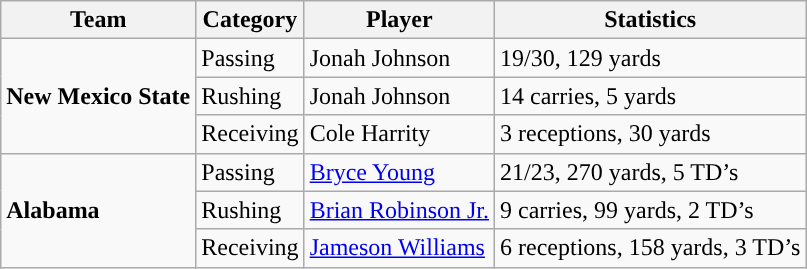<table class="wikitable" style="float: left;">
<tr>
<th>Team</th>
<th>Category</th>
<th>Player</th>
<th>Statistics</th>
</tr>
<tr>
<td rowspan=3><strong>New Mexico State</strong></td>
<td>Passing</td>
<td>Jonah Johnson</td>
<td>19/30, 129 yards</td>
</tr>
<tr>
<td>Rushing</td>
<td>Jonah Johnson</td>
<td>14 carries, 5 yards</td>
</tr>
<tr>
<td>Receiving</td>
<td>Cole Harrity</td>
<td>3 receptions, 30 yards</td>
</tr>
<tr>
<td rowspan=3><strong>Alabama</strong></td>
<td>Passing</td>
<td><a href='#'>Bryce Young</a></td>
<td>21/23, 270 yards, 5 TD’s</td>
</tr>
<tr>
<td>Rushing</td>
<td><a href='#'>Brian Robinson Jr.</a></td>
<td>9 carries, 99 yards, 2 TD’s</td>
</tr>
<tr>
<td>Receiving</td>
<td><a href='#'>Jameson Williams</a></td>
<td>6 receptions, 158 yards, 3 TD’s</td>
</tr>
</table>
